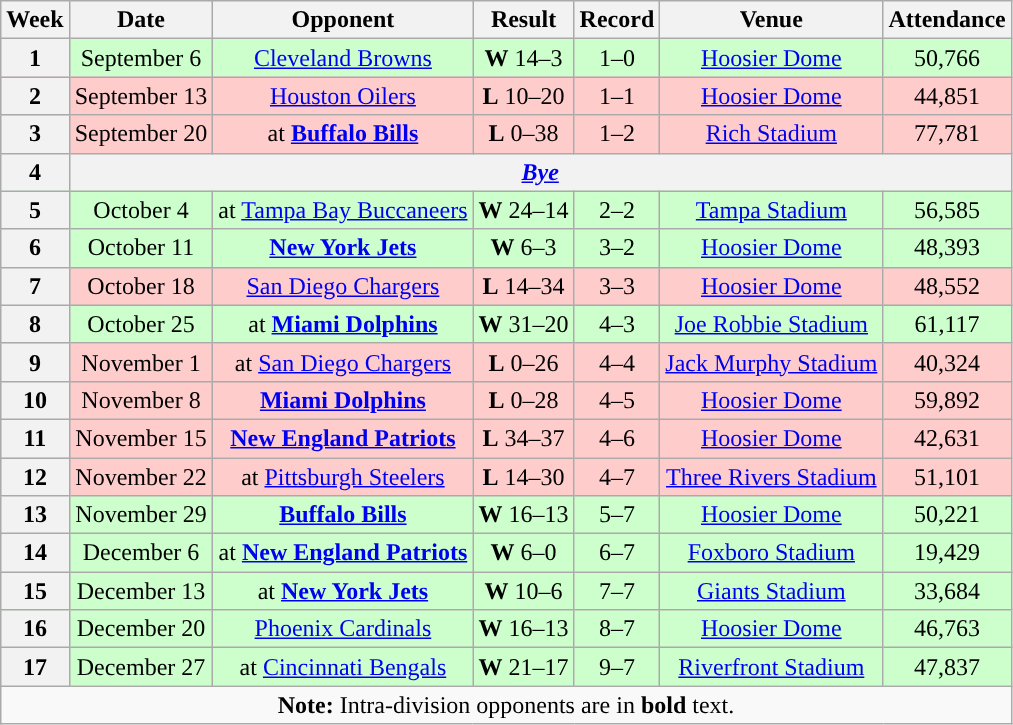<table class="wikitable" style="text-align:center">
<tr>
<th>Week</th>
<th>Date</th>
<th>Opponent</th>
<th>Result</th>
<th>Record</th>
<th>Venue</th>
<th>Attendance</th>
</tr>
<tr style="background:#cfc">
<th>1</th>
<td>September 6</td>
<td><a href='#'>Cleveland Browns</a></td>
<td><strong>W</strong> 14–3</td>
<td>1–0</td>
<td><a href='#'>Hoosier Dome</a></td>
<td>50,766</td>
</tr>
<tr style="background:#fcc">
<th>2</th>
<td>September 13</td>
<td><a href='#'>Houston Oilers</a></td>
<td><strong>L</strong> 10–20</td>
<td>1–1</td>
<td><a href='#'>Hoosier Dome</a></td>
<td>44,851</td>
</tr>
<tr style="background:#fcc">
<th>3</th>
<td>September 20</td>
<td>at <strong><a href='#'>Buffalo Bills</a></strong></td>
<td><strong>L</strong> 0–38</td>
<td>1–2</td>
<td><a href='#'>Rich Stadium</a></td>
<td>77,781</td>
</tr>
<tr>
<th>4</th>
<th colspan="6"><em><a href='#'>Bye</a></em></th>
</tr>
<tr style="background:#cfc">
<th>5</th>
<td>October 4</td>
<td>at <a href='#'>Tampa Bay Buccaneers</a></td>
<td><strong>W</strong> 24–14</td>
<td>2–2</td>
<td><a href='#'>Tampa Stadium</a></td>
<td>56,585</td>
</tr>
<tr style="background:#cfc">
<th>6</th>
<td>October 11</td>
<td><strong><a href='#'>New York Jets</a></strong></td>
<td><strong>W</strong> 6–3 </td>
<td>3–2</td>
<td><a href='#'>Hoosier Dome</a></td>
<td>48,393</td>
</tr>
<tr style="background:#fcc">
<th>7</th>
<td>October 18</td>
<td><a href='#'>San Diego Chargers</a></td>
<td><strong>L</strong> 14–34</td>
<td>3–3</td>
<td><a href='#'>Hoosier Dome</a></td>
<td>48,552</td>
</tr>
<tr style="background:#cfc">
<th>8</th>
<td>October 25</td>
<td>at <strong><a href='#'>Miami Dolphins</a></strong></td>
<td><strong>W</strong> 31–20</td>
<td>4–3</td>
<td><a href='#'>Joe Robbie Stadium</a></td>
<td>61,117</td>
</tr>
<tr style="background:#fcc">
<th>9</th>
<td>November 1</td>
<td>at <a href='#'>San Diego Chargers</a></td>
<td><strong>L</strong> 0–26</td>
<td>4–4</td>
<td><a href='#'>Jack Murphy Stadium</a></td>
<td>40,324</td>
</tr>
<tr style="background:#fcc">
<th>10</th>
<td>November 8</td>
<td><strong><a href='#'>Miami Dolphins</a></strong></td>
<td><strong>L</strong> 0–28</td>
<td>4–5</td>
<td><a href='#'>Hoosier Dome</a></td>
<td>59,892</td>
</tr>
<tr style="background:#fcc">
<th>11</th>
<td>November 15</td>
<td><strong><a href='#'>New England Patriots</a></strong></td>
<td><strong>L</strong> 34–37 </td>
<td>4–6</td>
<td><a href='#'>Hoosier Dome</a></td>
<td>42,631</td>
</tr>
<tr style="background:#fcc">
<th>12</th>
<td>November 22</td>
<td>at <a href='#'>Pittsburgh Steelers</a></td>
<td><strong>L</strong> 14–30</td>
<td>4–7</td>
<td><a href='#'>Three Rivers Stadium</a></td>
<td>51,101</td>
</tr>
<tr style="background:#cfc">
<th>13</th>
<td>November 29</td>
<td><strong><a href='#'>Buffalo Bills</a></strong></td>
<td><strong>W</strong> 16–13 </td>
<td>5–7</td>
<td><a href='#'>Hoosier Dome</a></td>
<td>50,221</td>
</tr>
<tr style="background:#cfc">
<th>14</th>
<td>December 6</td>
<td>at <strong><a href='#'>New England Patriots</a></strong></td>
<td><strong>W</strong> 6–0</td>
<td>6–7</td>
<td><a href='#'>Foxboro Stadium</a></td>
<td>19,429</td>
</tr>
<tr style="background:#cfc">
<th>15</th>
<td>December 13</td>
<td>at <strong><a href='#'>New York Jets</a></strong></td>
<td><strong>W</strong> 10–6</td>
<td>7–7</td>
<td><a href='#'>Giants Stadium</a></td>
<td>33,684</td>
</tr>
<tr style="background:#cfc">
<th>16</th>
<td>December 20</td>
<td><a href='#'>Phoenix Cardinals</a></td>
<td><strong>W</strong> 16–13</td>
<td>8–7</td>
<td><a href='#'>Hoosier Dome</a></td>
<td>46,763</td>
</tr>
<tr style="background:#cfc">
<th>17</th>
<td>December 27</td>
<td>at <a href='#'>Cincinnati Bengals</a></td>
<td><strong>W</strong> 21–17</td>
<td>9–7</td>
<td><a href='#'>Riverfront Stadium</a></td>
<td>47,837</td>
</tr>
<tr>
<td colspan="8"><strong>Note:</strong> Intra-division opponents are in <strong>bold</strong> text.</td>
</tr>
</table>
